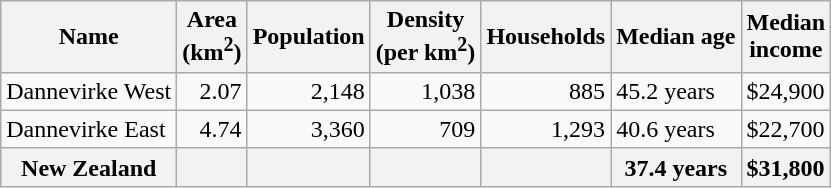<table class="wikitable">
<tr>
<th>Name</th>
<th>Area<br>(km<sup>2</sup>)</th>
<th>Population</th>
<th>Density<br>(per km<sup>2</sup>)</th>
<th>Households</th>
<th>Median age</th>
<th>Median<br>income</th>
</tr>
<tr>
<td>Dannevirke West</td>
<td style="text-align:right;">2.07</td>
<td style="text-align:right;">2,148</td>
<td style="text-align:right;">1,038</td>
<td style="text-align:right;">885</td>
<td>45.2 years</td>
<td>$24,900</td>
</tr>
<tr>
<td>Dannevirke East</td>
<td style="text-align:right;">4.74</td>
<td style="text-align:right;">3,360</td>
<td style="text-align:right;">709</td>
<td style="text-align:right;">1,293</td>
<td>40.6 years</td>
<td>$22,700</td>
</tr>
<tr>
<th>New Zealand</th>
<th></th>
<th></th>
<th></th>
<th></th>
<th>37.4 years</th>
<th style="text-align:left;">$31,800</th>
</tr>
</table>
